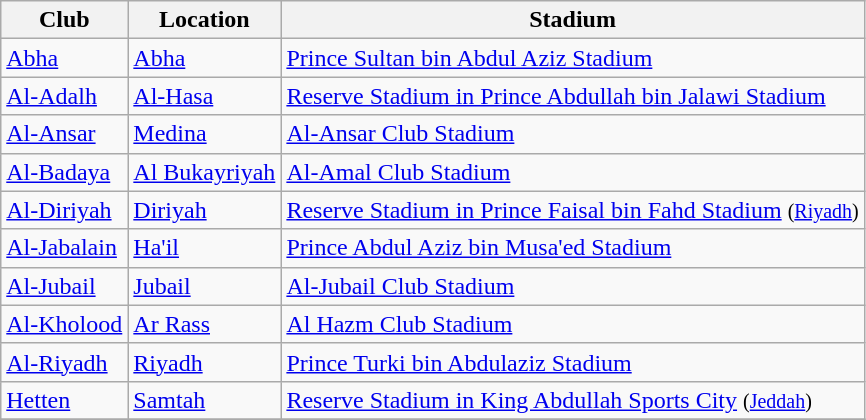<table class="wikitable sortable">
<tr>
<th>Club</th>
<th>Location</th>
<th>Stadium</th>
</tr>
<tr>
<td><a href='#'>Abha</a></td>
<td><a href='#'>Abha</a></td>
<td><a href='#'>Prince Sultan bin Abdul Aziz Stadium</a></td>
</tr>
<tr>
<td><a href='#'>Al-Adalh</a></td>
<td><a href='#'>Al-Hasa</a></td>
<td><a href='#'>Reserve Stadium in Prince Abdullah bin Jalawi Stadium</a></td>
</tr>
<tr>
<td><a href='#'>Al-Ansar</a></td>
<td><a href='#'>Medina</a></td>
<td><a href='#'>Al-Ansar Club Stadium</a></td>
</tr>
<tr>
<td><a href='#'>Al-Badaya</a></td>
<td><a href='#'>Al Bukayriyah</a></td>
<td><a href='#'>Al-Amal Club Stadium</a></td>
</tr>
<tr>
<td><a href='#'>Al-Diriyah</a></td>
<td><a href='#'>Diriyah</a></td>
<td><a href='#'>Reserve Stadium in Prince Faisal bin Fahd Stadium</a> <small>(<a href='#'>Riyadh</a>)</small></td>
</tr>
<tr>
<td><a href='#'>Al-Jabalain</a></td>
<td><a href='#'>Ha'il</a></td>
<td><a href='#'>Prince Abdul Aziz bin Musa'ed Stadium</a></td>
</tr>
<tr>
<td><a href='#'>Al-Jubail</a></td>
<td><a href='#'>Jubail</a></td>
<td><a href='#'>Al-Jubail Club Stadium</a></td>
</tr>
<tr>
<td><a href='#'>Al-Kholood</a></td>
<td><a href='#'>Ar Rass</a></td>
<td><a href='#'>Al Hazm Club Stadium</a></td>
</tr>
<tr>
<td><a href='#'>Al-Riyadh</a></td>
<td><a href='#'>Riyadh</a></td>
<td><a href='#'>Prince Turki bin Abdulaziz Stadium</a></td>
</tr>
<tr>
<td><a href='#'>Hetten</a></td>
<td><a href='#'>Samtah</a></td>
<td><a href='#'>Reserve Stadium in King Abdullah Sports City</a> <small>(<a href='#'>Jeddah</a>)</small></td>
</tr>
<tr>
</tr>
</table>
